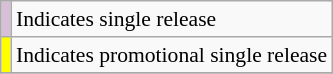<table class="wikitable" style="font-size:90%;">
<tr>
<td style="background-color:#D8BFD8"></td>
<td>Indicates single release</td>
</tr>
<tr>
<td style="background-color:#ffff00"></td>
<td>Indicates promotional single release</td>
</tr>
<tr>
</tr>
</table>
